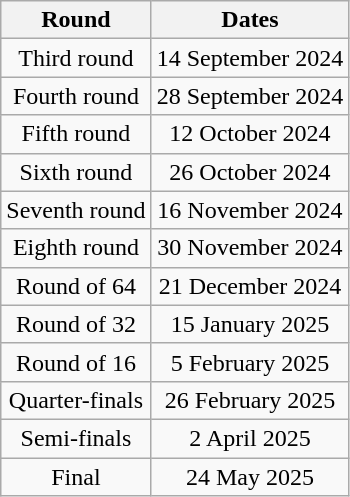<table class="wikitable" style="text-align: center">
<tr>
<th>Round</th>
<th>Dates</th>
</tr>
<tr>
<td>Third round</td>
<td>14 September 2024</td>
</tr>
<tr>
<td>Fourth round</td>
<td>28 September 2024</td>
</tr>
<tr>
<td>Fifth round</td>
<td>12 October 2024</td>
</tr>
<tr>
<td>Sixth round</td>
<td>26 October 2024</td>
</tr>
<tr>
<td>Seventh round</td>
<td>16 November 2024</td>
</tr>
<tr>
<td>Eighth round</td>
<td>30 November 2024</td>
</tr>
<tr>
<td>Round of 64</td>
<td>21 December 2024</td>
</tr>
<tr>
<td>Round of 32</td>
<td>15 January 2025</td>
</tr>
<tr>
<td>Round of 16</td>
<td>5 February 2025</td>
</tr>
<tr>
<td>Quarter-finals</td>
<td>26 February 2025</td>
</tr>
<tr>
<td>Semi-finals</td>
<td>2 April 2025</td>
</tr>
<tr>
<td>Final</td>
<td>24 May 2025</td>
</tr>
</table>
